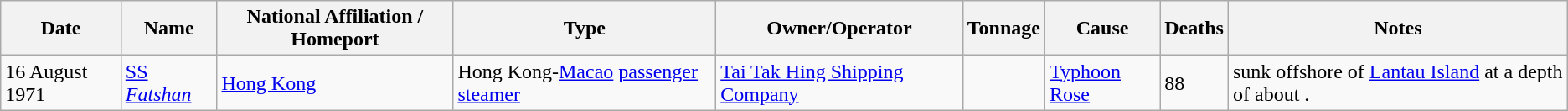<table class="wikitable sortable" align="center">
<tr>
<th data-sort-type=date>Date<br></th>
<th>Name</th>
<th>National Affiliation / Homeport</th>
<th>Type</th>
<th>Owner/Operator</th>
<th data-sort-type="number">Tonnage</th>
<th>Cause</th>
<th data-sort-type="number">Deaths</th>
<th>Notes</th>
</tr>
<tr>
<td>16 August 1971</td>
<td><a href='#'>SS <em>Fatshan</em></a></td>
<td> <a href='#'>Hong Kong</a></td>
<td>Hong Kong-<a href='#'>Macao</a> <a href='#'>passenger</a> <a href='#'>steamer</a></td>
<td><a href='#'>Tai Tak Hing Shipping Company</a></td>
<td></td>
<td><a href='#'>Typhoon Rose</a></td>
<td>88</td>
<td>sunk  offshore of <a href='#'>Lantau Island</a> at a depth of about .</td>
</tr>
</table>
